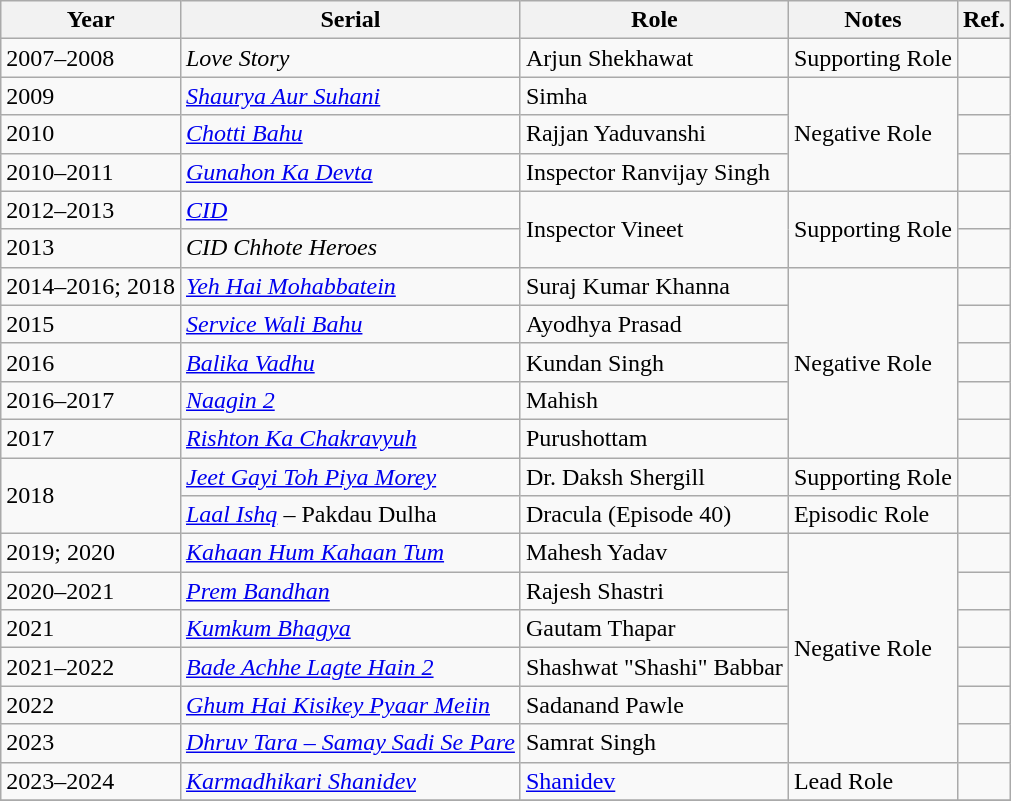<table class="wikitable sortable">
<tr>
<th>Year</th>
<th>Serial</th>
<th>Role</th>
<th>Notes</th>
<th>Ref.</th>
</tr>
<tr>
<td>2007–2008</td>
<td><em>Love Story</em></td>
<td>Arjun Shekhawat</td>
<td>Supporting Role</td>
<td></td>
</tr>
<tr>
<td>2009</td>
<td><em><a href='#'>Shaurya Aur Suhani</a></em></td>
<td>Simha</td>
<td rowspan = "3">Negative Role</td>
<td></td>
</tr>
<tr>
<td>2010</td>
<td><em><a href='#'>Chotti Bahu</a></em></td>
<td>Rajjan Yaduvanshi</td>
<td></td>
</tr>
<tr>
<td>2010–2011</td>
<td><em><a href='#'>Gunahon Ka Devta</a></em></td>
<td>Inspector Ranvijay Singh</td>
<td></td>
</tr>
<tr>
<td>2012–2013</td>
<td><em><a href='#'> CID</a></em></td>
<td rowspan = "2">Inspector Vineet</td>
<td rowspan = "2">Supporting Role</td>
<td></td>
</tr>
<tr>
<td>2013</td>
<td><em>CID Chhote Heroes</em></td>
<td></td>
</tr>
<tr>
<td>2014–2016; 2018</td>
<td><em><a href='#'>Yeh Hai Mohabbatein</a></em></td>
<td>Suraj Kumar Khanna</td>
<td rowspan = "5">Negative Role</td>
<td></td>
</tr>
<tr>
<td>2015</td>
<td><em><a href='#'>Service Wali Bahu</a></em></td>
<td>Ayodhya Prasad</td>
<td></td>
</tr>
<tr>
<td>2016</td>
<td><em><a href='#'>Balika Vadhu</a></em></td>
<td>Kundan Singh</td>
<td></td>
</tr>
<tr>
<td>2016–2017</td>
<td><em><a href='#'> Naagin 2</a></em></td>
<td>Mahish</td>
<td></td>
</tr>
<tr>
<td>2017</td>
<td><em><a href='#'>Rishton Ka Chakravyuh</a></em></td>
<td>Purushottam</td>
<td></td>
</tr>
<tr>
<td rowspan = "2">2018</td>
<td><em><a href='#'>Jeet Gayi Toh Piya Morey</a></em></td>
<td>Dr. Daksh Shergill</td>
<td>Supporting Role</td>
<td></td>
</tr>
<tr>
<td><em><a href='#'> Laal Ishq</a></em> – Pakdau Dulha</td>
<td>Dracula (Episode 40)</td>
<td>Episodic Role</td>
<td></td>
</tr>
<tr>
<td>2019; 2020</td>
<td><em><a href='#'>Kahaan Hum Kahaan Tum</a></em></td>
<td>Mahesh Yadav</td>
<td rowspan = "6">Negative Role</td>
<td></td>
</tr>
<tr>
<td>2020–2021</td>
<td><em><a href='#'> Prem Bandhan</a></em></td>
<td>Rajesh Shastri</td>
<td></td>
</tr>
<tr>
<td>2021</td>
<td><em><a href='#'>Kumkum Bhagya</a></em></td>
<td>Gautam Thapar</td>
<td></td>
</tr>
<tr>
<td>2021–2022</td>
<td><em><a href='#'>Bade Achhe Lagte Hain 2</a></em></td>
<td>Shashwat "Shashi" Babbar</td>
<td></td>
</tr>
<tr>
<td>2022</td>
<td><em><a href='#'>Ghum Hai Kisikey Pyaar Meiin</a></em></td>
<td>Sadanand Pawle</td>
<td></td>
</tr>
<tr>
<td>2023</td>
<td><em><a href='#'>Dhruv Tara – Samay Sadi Se Pare</a></em></td>
<td>Samrat Singh</td>
<td></td>
</tr>
<tr>
<td>2023–2024</td>
<td><em><a href='#'>Karmadhikari Shanidev</a></em></td>
<td><a href='#'>Shanidev</a></td>
<td>Lead Role</td>
<td></td>
</tr>
<tr>
</tr>
</table>
